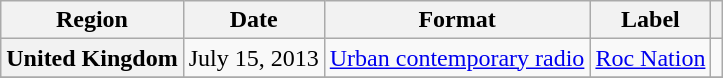<table class="wikitable plainrowheaders">
<tr>
<th>Region</th>
<th>Date</th>
<th>Format</th>
<th>Label</th>
<th></th>
</tr>
<tr>
<th scope="row">United Kingdom</th>
<td>July 15, 2013</td>
<td><a href='#'>Urban contemporary radio</a></td>
<td><a href='#'>Roc Nation</a></td>
<td></td>
</tr>
<tr>
</tr>
</table>
